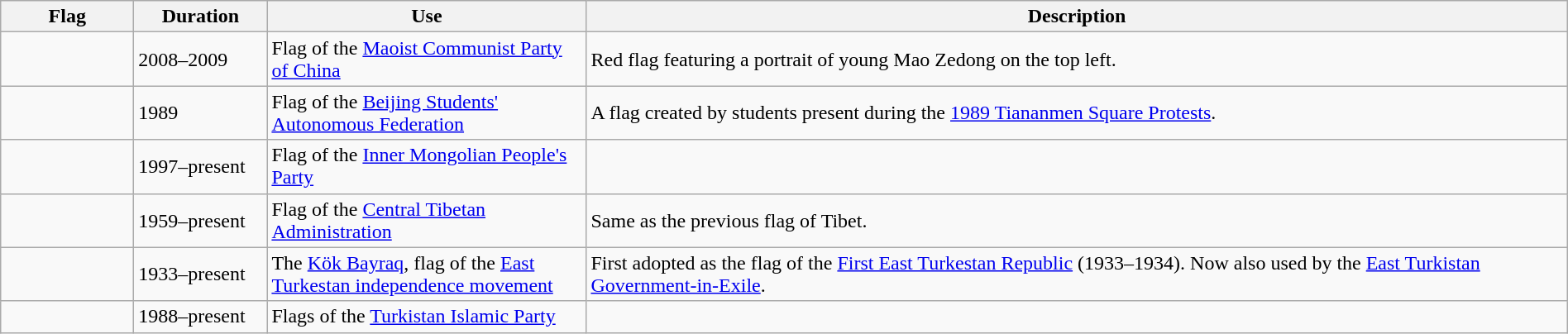<table class="wikitable" width="100%">
<tr>
<th style="width:100px;">Flag</th>
<th style="width:100px;">Duration</th>
<th style="width:250px;">Use</th>
<th style="min-width:250px">Description</th>
</tr>
<tr>
<td></td>
<td>2008–2009</td>
<td>Flag of the <a href='#'>Maoist Communist Party of China</a></td>
<td>Red flag featuring a portrait of young Mao Zedong on the top left.</td>
</tr>
<tr>
<td></td>
<td>1989</td>
<td>Flag of the <a href='#'>Beijing Students' Autonomous Federation</a></td>
<td>A flag created by students present during the <a href='#'>1989 Tiananmen Square Protests</a>.</td>
</tr>
<tr>
<td></td>
<td>1997–present</td>
<td>Flag of the <a href='#'>Inner Mongolian People's Party</a></td>
<td></td>
</tr>
<tr>
<td></td>
<td>1959–present</td>
<td>Flag of the <a href='#'>Central Tibetan Administration</a></td>
<td>Same as the previous flag of Tibet.</td>
</tr>
<tr>
<td></td>
<td>1933–present</td>
<td>The <a href='#'>Kök Bayraq</a>, flag of the <a href='#'>East Turkestan independence movement</a></td>
<td>First adopted as the flag of the <a href='#'>First East Turkestan Republic</a> (1933–1934). Now also used by the <a href='#'>East Turkistan Government-in-Exile</a>.</td>
</tr>
<tr>
<td></td>
<td>1988–present</td>
<td>Flags of the <a href='#'>Turkistan Islamic Party</a></td>
<td></td>
</tr>
</table>
